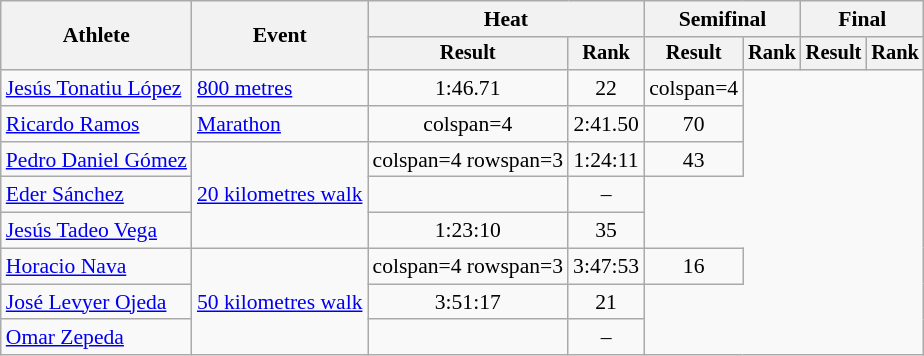<table class=wikitable style=font-size:90%>
<tr>
<th rowspan=2>Athlete</th>
<th rowspan=2>Event</th>
<th colspan=2>Heat</th>
<th colspan=2>Semifinal</th>
<th colspan=2>Final</th>
</tr>
<tr style=font-size:95%>
<th>Result</th>
<th>Rank</th>
<th>Result</th>
<th>Rank</th>
<th>Result</th>
<th>Rank</th>
</tr>
<tr align=center>
<td align=left><a href='#'>Jesús Tonatiu López</a></td>
<td align=left><a href='#'>800 metres</a></td>
<td>1:46.71</td>
<td>22</td>
<td>colspan=4 </td>
</tr>
<tr align=center>
<td align=left><a href='#'>Ricardo Ramos</a></td>
<td align=left><a href='#'>Marathon</a></td>
<td>colspan=4 </td>
<td>2:41.50 <strong></strong></td>
<td>70</td>
</tr>
<tr align=center>
<td align=left><a href='#'>Pedro Daniel Gómez</a></td>
<td align=left rowspan=3><a href='#'>20 kilometres walk</a></td>
<td>colspan=4 rowspan=3 </td>
<td>1:24:11</td>
<td>43</td>
</tr>
<tr align=center>
<td align=left><a href='#'>Eder Sánchez</a></td>
<td></td>
<td>–</td>
</tr>
<tr align=center>
<td align=left><a href='#'>Jesús Tadeo Vega</a></td>
<td>1:23:10 <strong></strong></td>
<td>35</td>
</tr>
<tr align=center>
<td align=left><a href='#'>Horacio Nava</a></td>
<td align=left rowspan=3><a href='#'>50 kilometres walk</a></td>
<td>colspan=4 rowspan=3 </td>
<td>3:47:53 <strong></strong></td>
<td>16</td>
</tr>
<tr align=center>
<td align=left><a href='#'>José Levyer Ojeda</a></td>
<td>3:51:17</td>
<td>21</td>
</tr>
<tr align=center>
<td align=left><a href='#'>Omar Zepeda</a></td>
<td></td>
<td>–</td>
</tr>
</table>
